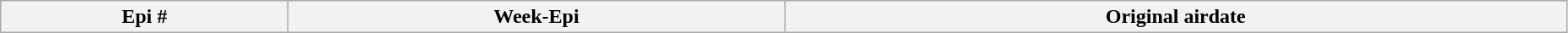<table class="wikitable plainrowheaders" style="width:98%;">
<tr>
<th>Epi #</th>
<th>Week-Epi</th>
<th>Original airdate<br>



</th>
</tr>
</table>
